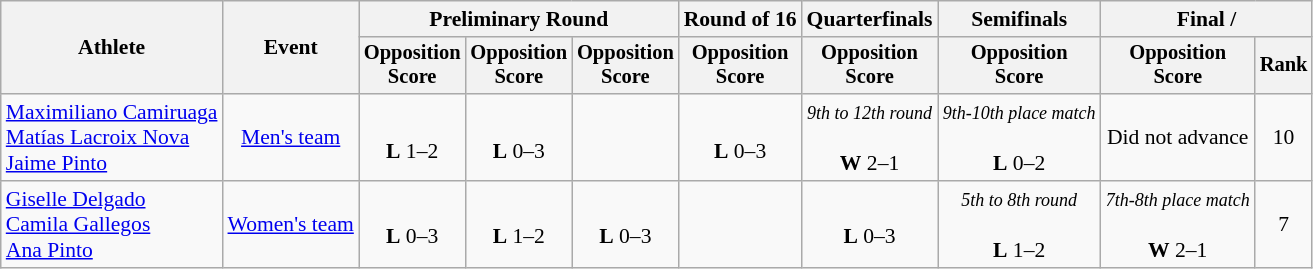<table class=wikitable style="font-size:90%">
<tr>
<th rowspan="2">Athlete</th>
<th rowspan="2">Event</th>
<th colspan=3>Preliminary Round</th>
<th>Round of 16</th>
<th>Quarterfinals</th>
<th>Semifinals</th>
<th colspan=2>Final / </th>
</tr>
<tr style="font-size:95%">
<th>Opposition<br>Score</th>
<th>Opposition<br>Score</th>
<th>Opposition<br>Score</th>
<th>Opposition<br>Score</th>
<th>Opposition<br>Score</th>
<th>Opposition<br>Score</th>
<th>Opposition<br>Score</th>
<th>Rank</th>
</tr>
<tr align=center>
<td align=left><a href='#'>Maximiliano Camiruaga</a><br><a href='#'>Matías Lacroix Nova</a><br><a href='#'>Jaime Pinto</a></td>
<td><a href='#'>Men's team</a></td>
<td><br><strong>L</strong> 1–2</td>
<td><br><strong>L</strong> 0–3</td>
<td></td>
<td><br><strong>L</strong> 0–3</td>
<td><small><em>9th to 12th round</em></small><br><br><strong>W</strong> 2–1</td>
<td><small><em>9th-10th place match</em></small><br><br><strong>L</strong> 0–2</td>
<td>Did not advance</td>
<td>10</td>
</tr>
<tr align=center>
<td align=left><a href='#'>Giselle Delgado</a><br><a href='#'>Camila Gallegos</a><br><a href='#'>Ana Pinto</a></td>
<td><a href='#'>Women's team</a></td>
<td><br><strong>L</strong> 0–3</td>
<td><br><strong>L</strong> 1–2</td>
<td><br><strong>L</strong> 0–3</td>
<td></td>
<td><br><strong>L</strong> 0–3</td>
<td><small><em>5th to 8th round</em></small><br><br><strong>L</strong> 1–2</td>
<td><small><em>7th-8th place match</em></small><br><br><strong>W</strong> 2–1</td>
<td>7</td>
</tr>
</table>
